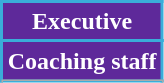<table class="wikitable">
<tr>
<th colspan="2" style="background:#5E299A; color:white; border:2px solid #3aadd9;" scope="col">Executive</th>
</tr>
<tr>
</tr>
<tr>
</tr>
<tr>
</tr>
<tr>
</tr>
<tr>
</tr>
<tr>
<th colspan="2" style="background:#5E299A; color:white; border:2px solid #3aadd9;" scope="col">Coaching staff</th>
</tr>
<tr>
</tr>
<tr>
</tr>
<tr>
</tr>
<tr>
</tr>
<tr>
</tr>
<tr>
</tr>
</table>
